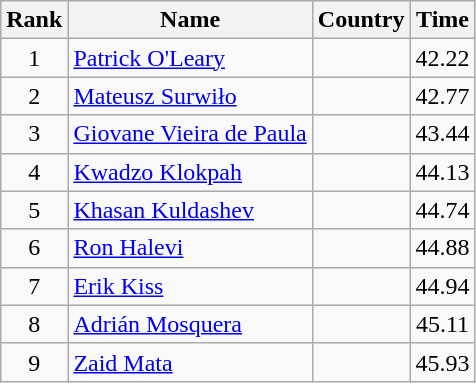<table class="wikitable" style="text-align:center">
<tr>
<th>Rank</th>
<th>Name</th>
<th>Country</th>
<th>Time</th>
</tr>
<tr>
<td>1</td>
<td align="left"><a href='#'>Patrick O'Leary</a></td>
<td align="left"></td>
<td>42.22</td>
</tr>
<tr>
<td>2</td>
<td align="left"><a href='#'>Mateusz Surwiło</a></td>
<td align="left"></td>
<td>42.77</td>
</tr>
<tr>
<td>3</td>
<td align="left"><a href='#'>Giovane Vieira de Paula</a></td>
<td align="left"></td>
<td>43.44</td>
</tr>
<tr>
<td>4</td>
<td align="left"><a href='#'>Kwadzo Klokpah</a></td>
<td align="left"></td>
<td>44.13</td>
</tr>
<tr>
<td>5</td>
<td align="left"><a href='#'>Khasan Kuldashev</a></td>
<td align="left"></td>
<td>44.74</td>
</tr>
<tr>
<td>6</td>
<td align="left"><a href='#'>Ron Halevi</a></td>
<td align="left"></td>
<td>44.88</td>
</tr>
<tr>
<td>7</td>
<td align="left"><a href='#'>Erik Kiss</a></td>
<td align="left"></td>
<td>44.94</td>
</tr>
<tr>
<td>8</td>
<td align="left"><a href='#'>Adrián Mosquera</a></td>
<td align="left"></td>
<td>45.11</td>
</tr>
<tr>
<td>9</td>
<td align="left"><a href='#'>Zaid Mata</a></td>
<td align="left"></td>
<td>45.93</td>
</tr>
</table>
